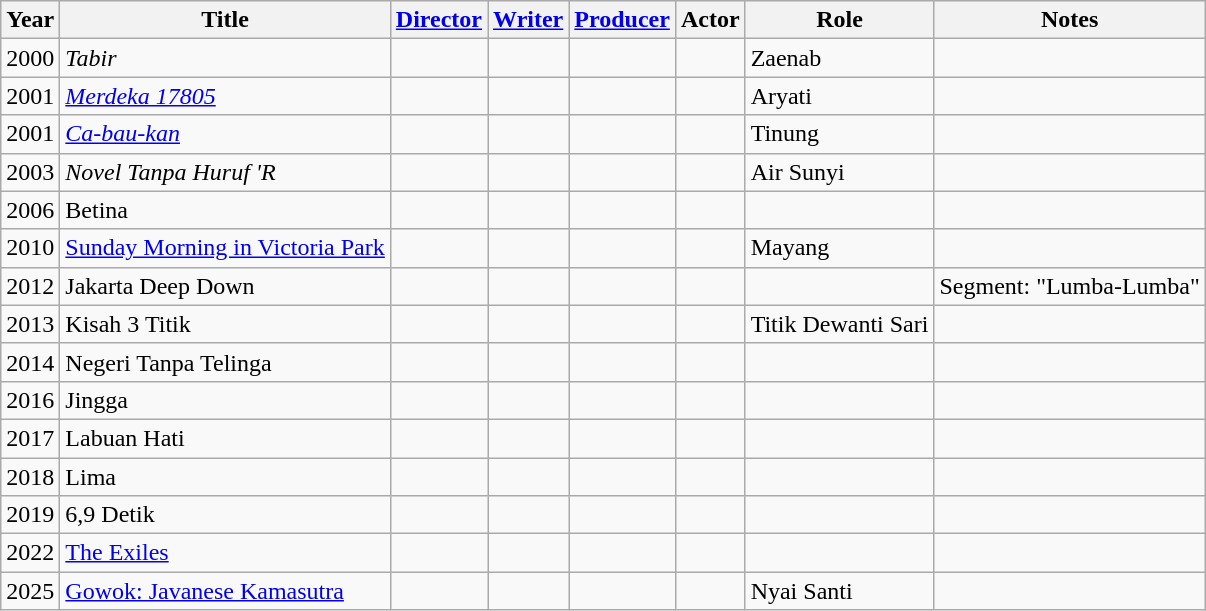<table class="wikitable">
<tr>
<th>Year</th>
<th>Title</th>
<th><a href='#'>Director</a></th>
<th><a href='#'>Writer</a></th>
<th><a href='#'>Producer</a></th>
<th>Actor</th>
<th>Role</th>
<th>Notes</th>
</tr>
<tr>
<td>2000</td>
<td><em>Tabir</em></td>
<td></td>
<td></td>
<td></td>
<td></td>
<td>Zaenab</td>
<td></td>
</tr>
<tr>
<td>2001</td>
<td><em><a href='#'>Merdeka 17805</a></em></td>
<td></td>
<td></td>
<td></td>
<td></td>
<td>Aryati</td>
<td></td>
</tr>
<tr>
<td>2001</td>
<td><em><a href='#'>Ca-bau-kan</a></em></td>
<td></td>
<td></td>
<td></td>
<td></td>
<td>Tinung</td>
<td></td>
</tr>
<tr>
<td>2003</td>
<td><em>Novel Tanpa Huruf 'R<strong></td>
<td></td>
<td></td>
<td></td>
<td></td>
<td>Air Sunyi</td>
<td></td>
</tr>
<tr>
<td>2006</td>
<td></em>Betina<em></td>
<td></td>
<td></td>
<td></td>
<td></td>
<td></td>
<td></td>
</tr>
<tr>
<td>2010</td>
<td></em><a href='#'>Sunday Morning in Victoria Park</a><em></td>
<td></td>
<td></td>
<td></td>
<td></td>
<td>Mayang</td>
<td></td>
</tr>
<tr>
<td>2012</td>
<td></em>Jakarta Deep Down<em></td>
<td></td>
<td></td>
<td></td>
<td></td>
<td></td>
<td>Segment: "Lumba-Lumba"</td>
</tr>
<tr>
<td>2013</td>
<td></em>Kisah 3 Titik<em></td>
<td></td>
<td></td>
<td></td>
<td></td>
<td>Titik Dewanti Sari</td>
<td></td>
</tr>
<tr>
<td>2014</td>
<td></em>Negeri Tanpa Telinga<em></td>
<td></td>
<td></td>
<td></td>
<td></td>
<td></td>
<td></td>
</tr>
<tr>
<td>2016</td>
<td></em>Jingga<em></td>
<td></td>
<td></td>
<td></td>
<td></td>
<td></td>
<td></td>
</tr>
<tr>
<td>2017</td>
<td></em>Labuan Hati<em></td>
<td></td>
<td></td>
<td></td>
<td></td>
<td></td>
<td></td>
</tr>
<tr>
<td>2018</td>
<td></em>Lima<em></td>
<td></td>
<td></td>
<td></td>
<td></td>
<td></td>
<td></td>
</tr>
<tr>
<td>2019</td>
<td></em>6,9 Detik<em></td>
<td></td>
<td></td>
<td></td>
<td></td>
<td></td>
<td></td>
</tr>
<tr>
<td>2022</td>
<td></em><a href='#'>The Exiles</a><em></td>
<td></td>
<td></td>
<td></td>
<td></td>
<td></td>
<td></td>
</tr>
<tr>
<td>2025</td>
<td></em><a href='#'>Gowok: Javanese Kamasutra</a><em></td>
<td></td>
<td></td>
<td></td>
<td></td>
<td>Nyai Santi</td>
<td></td>
</tr>
</table>
